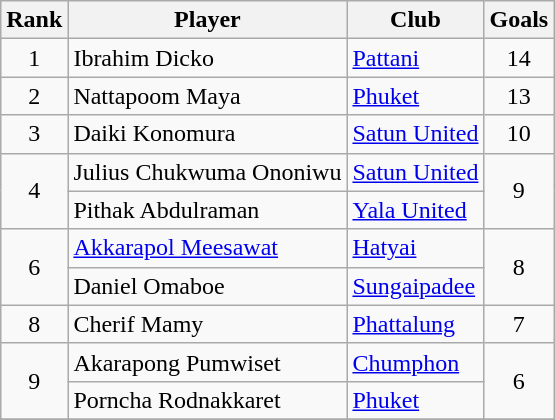<table class="wikitable" style="text-align:center">
<tr>
<th>Rank</th>
<th>Player</th>
<th>Club</th>
<th>Goals</th>
</tr>
<tr>
<td>1</td>
<td align="left"> Ibrahim Dicko</td>
<td align="left"><a href='#'>Pattani</a></td>
<td>14</td>
</tr>
<tr>
<td>2</td>
<td align="left"> Nattapoom Maya</td>
<td align="left"><a href='#'>Phuket</a></td>
<td>13</td>
</tr>
<tr>
<td>3</td>
<td align="left"> Daiki Konomura</td>
<td align="left"><a href='#'>Satun United</a></td>
<td>10</td>
</tr>
<tr>
<td rowspan="2">4</td>
<td align="left"> Julius Chukwuma Ononiwu</td>
<td align="left"><a href='#'>Satun United</a></td>
<td rowspan="2">9</td>
</tr>
<tr>
<td align="left"> Pithak Abdulraman</td>
<td align="left"><a href='#'>Yala United</a></td>
</tr>
<tr>
<td rowspan="2">6</td>
<td align="left"> <a href='#'>Akkarapol Meesawat</a></td>
<td align="left"><a href='#'>Hatyai</a></td>
<td rowspan="2">8</td>
</tr>
<tr>
<td align="left"> Daniel Omaboe</td>
<td align="left"><a href='#'>Sungaipadee</a></td>
</tr>
<tr>
<td>8</td>
<td align="left"> Cherif Mamy</td>
<td align="left"><a href='#'>Phattalung</a></td>
<td>7</td>
</tr>
<tr>
<td rowspan="2">9</td>
<td align="left"> Akarapong Pumwiset</td>
<td align="left"><a href='#'>Chumphon</a></td>
<td rowspan="2">6</td>
</tr>
<tr>
<td align="left"> Porncha Rodnakkaret</td>
<td align="left"><a href='#'>Phuket</a></td>
</tr>
<tr>
</tr>
</table>
